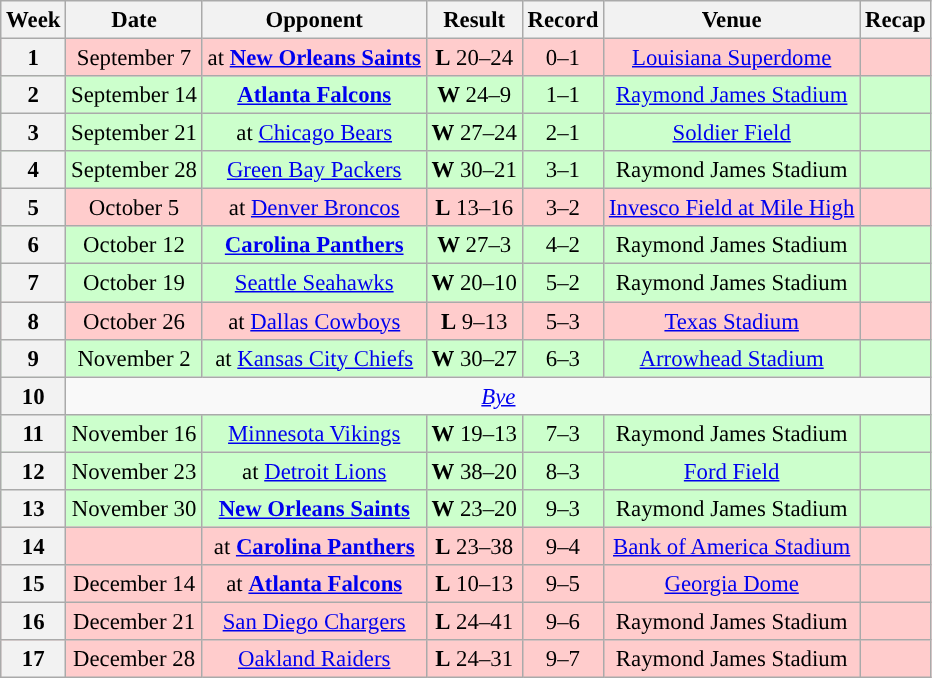<table class="wikitable" style="font-size: 95%; text-align:center">
<tr>
<th>Week</th>
<th>Date</th>
<th>Opponent</th>
<th>Result</th>
<th>Record</th>
<th>Venue</th>
<th>Recap</th>
</tr>
<tr style= "background: #fcc;">
<th align="center">1</th>
<td align="center">September 7</td>
<td>at <strong><a href='#'>New Orleans Saints</a></strong></td>
<td align="center"><strong>L</strong> 20–24</td>
<td align="center">0–1</td>
<td align="center"><a href='#'>Louisiana Superdome</a></td>
<td align="center"></td>
</tr>
<tr style= "background: #cfc;">
<th align="center">2</th>
<td align="center">September 14</td>
<td><strong><a href='#'>Atlanta Falcons</a></strong></td>
<td align="center"><strong>W</strong> 24–9</td>
<td align="center">1–1</td>
<td align="center"><a href='#'>Raymond James Stadium</a></td>
<td align="center"></td>
</tr>
<tr style= "background: #cfc;">
<th align="center">3</th>
<td align="center">September 21</td>
<td>at <a href='#'>Chicago Bears</a></td>
<td align="center"><strong>W</strong> 27–24  </td>
<td align="center">2–1</td>
<td align="center"><a href='#'>Soldier Field</a></td>
<td align="center"></td>
</tr>
<tr style= "background: #cfc;">
<th align="center">4</th>
<td align="center">September 28</td>
<td><a href='#'>Green Bay Packers</a></td>
<td align="center"><strong>W</strong> 30–21</td>
<td align="center">3–1</td>
<td align="center">Raymond James Stadium</td>
<td align="center"></td>
</tr>
<tr style= "background: #fcc;">
<th align="center">5</th>
<td align="center">October 5</td>
<td>at <a href='#'>Denver Broncos</a></td>
<td align="center"><strong>L</strong> 13–16</td>
<td align="center">3–2</td>
<td align="center"><a href='#'>Invesco Field at Mile High</a></td>
<td align="center"></td>
</tr>
<tr style= "background: #cfc;">
<th align="center">6</th>
<td align="center">October 12</td>
<td><strong><a href='#'>Carolina Panthers</a></strong></td>
<td align="center"><strong>W</strong> 27–3</td>
<td align="center">4–2</td>
<td align="center">Raymond James Stadium</td>
<td align="center"></td>
</tr>
<tr style= "background: #cfc;">
<th align="center">7</th>
<td align="center">October 19</td>
<td><a href='#'>Seattle Seahawks</a></td>
<td align="center"><strong>W</strong> 20–10</td>
<td align="center">5–2</td>
<td align="center">Raymond James Stadium</td>
<td align="center"></td>
</tr>
<tr style= "background: #fcc;">
<th align="center">8</th>
<td align="center">October 26</td>
<td>at <a href='#'>Dallas Cowboys</a></td>
<td align="center"><strong>L</strong> 9–13</td>
<td align="center">5–3</td>
<td align="center"><a href='#'>Texas Stadium</a></td>
<td align="center"></td>
</tr>
<tr style= "background: #cfc;">
<th align="center">9</th>
<td align="center">November 2</td>
<td>at <a href='#'>Kansas City Chiefs</a></td>
<td align="center"><strong>W</strong> 30–27  </td>
<td align="center">6–3</td>
<td align="center"><a href='#'>Arrowhead Stadium</a></td>
<td align="center"></td>
</tr>
<tr>
<th align="center">10</th>
<td colspan="9" align="center" valign="middle"><em><a href='#'>Bye</a></em></td>
</tr>
<tr style= "background: #cfc;">
<th align="center">11</th>
<td align="center">November 16</td>
<td><a href='#'>Minnesota Vikings</a></td>
<td align="center"><strong>W</strong> 19–13</td>
<td align="center">7–3</td>
<td align="center">Raymond James Stadium</td>
<td align="center"></td>
</tr>
<tr style= "background: #cfc;">
<th align="center">12</th>
<td align="center">November 23</td>
<td>at <a href='#'>Detroit Lions</a></td>
<td align="center"><strong>W</strong> 38–20</td>
<td align="center">8–3</td>
<td align="center"><a href='#'>Ford Field</a></td>
<td align="center"></td>
</tr>
<tr style= "background: #cfc;">
<th align="center">13</th>
<td align="center">November 30</td>
<td><strong><a href='#'>New Orleans Saints</a></strong></td>
<td align="center"><strong>W</strong> 23–20</td>
<td align="center">9–3</td>
<td align="center">Raymond James Stadium</td>
<td align="center"></td>
</tr>
<tr style= "background: #fcc;">
<th align="center">14</th>
<td align="center"></td>
<td>at <strong><a href='#'>Carolina Panthers</a></strong></td>
<td align="center"><strong>L</strong> 23–38</td>
<td align="center">9–4</td>
<td align="center"><a href='#'>Bank of America Stadium</a></td>
<td align="center"></td>
</tr>
<tr style= "background: #fcc;">
<th align="center">15</th>
<td align="center">December 14</td>
<td>at <strong><a href='#'>Atlanta Falcons</a></strong></td>
<td align="center"><strong>L</strong> 10–13  </td>
<td align="center">9–5</td>
<td align="center"><a href='#'>Georgia Dome</a></td>
<td align="center"></td>
</tr>
<tr style= "background: #fcc;">
<th align="center">16</th>
<td align="center">December 21</td>
<td><a href='#'>San Diego Chargers</a></td>
<td align="center"><strong>L</strong> 24–41</td>
<td align="center">9–6</td>
<td align="center">Raymond James Stadium</td>
<td align="center"></td>
</tr>
<tr style= "background: #fcc;">
<th align="center">17</th>
<td align="center">December 28</td>
<td><a href='#'>Oakland Raiders</a></td>
<td align="center"><strong>L</strong> 24–31</td>
<td align="center">9–7</td>
<td align="center">Raymond James Stadium</td>
<td align="center"></td>
</tr>
</table>
